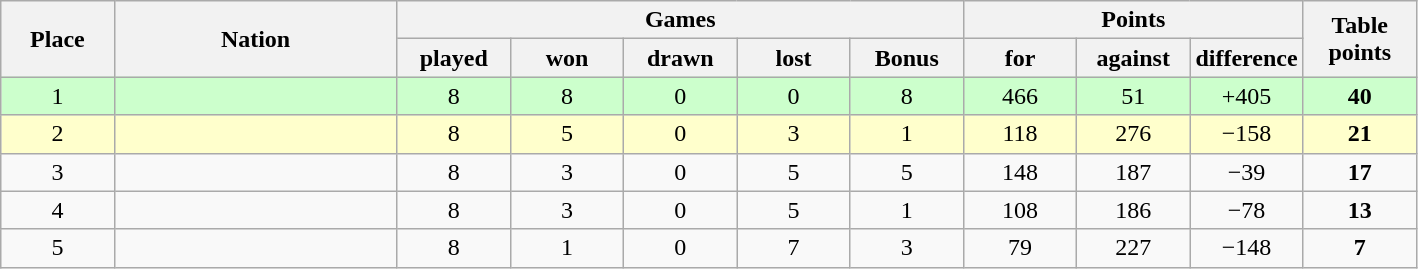<table class="wikitable">
<tr>
<th rowspan=2 width="8%">Place</th>
<th rowspan=2 width="20%">Nation</th>
<th colspan=5 width="40%">Games</th>
<th colspan=3 width="24%">Points</th>
<th rowspan=2 width="10%">Table<br>points</th>
</tr>
<tr>
<th width="8%">played</th>
<th width="8%">won</th>
<th width="8%">drawn</th>
<th width="8%">lost</th>
<th width="8%">Bonus</th>
<th width="8%">for</th>
<th width="8%">against</th>
<th width="8%">difference</th>
</tr>
<tr align=center bgcolor="#ccffcc">
<td>1</td>
<td align=left></td>
<td>8</td>
<td>8</td>
<td>0</td>
<td>0</td>
<td>8</td>
<td>466</td>
<td>51</td>
<td>+405</td>
<td><strong>40</strong></td>
</tr>
<tr align=center bgcolor="#ffffcc">
<td>2</td>
<td align=left></td>
<td>8</td>
<td>5</td>
<td>0</td>
<td>3</td>
<td>1</td>
<td>118</td>
<td>276</td>
<td>−158</td>
<td><strong>21</strong></td>
</tr>
<tr align=center>
<td>3</td>
<td align=left></td>
<td>8</td>
<td>3</td>
<td>0</td>
<td>5</td>
<td>5</td>
<td>148</td>
<td>187</td>
<td>−39</td>
<td><strong>17</strong></td>
</tr>
<tr align=center>
<td>4</td>
<td align=left></td>
<td>8</td>
<td>3</td>
<td>0</td>
<td>5</td>
<td>1</td>
<td>108</td>
<td>186</td>
<td>−78</td>
<td><strong>13</strong></td>
</tr>
<tr align=center>
<td>5</td>
<td align=left></td>
<td>8</td>
<td>1</td>
<td>0</td>
<td>7</td>
<td>3</td>
<td>79</td>
<td>227</td>
<td>−148</td>
<td><strong>7</strong></td>
</tr>
</table>
